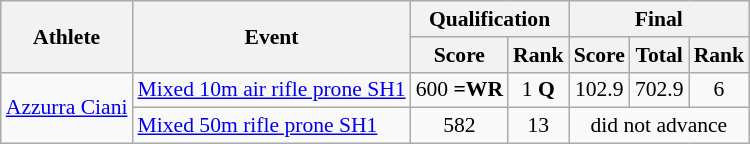<table class=wikitable style="font-size:90%">
<tr>
<th rowspan="2">Athlete</th>
<th rowspan="2">Event</th>
<th colspan="2">Qualification</th>
<th colspan="3">Final</th>
</tr>
<tr>
<th>Score</th>
<th>Rank</th>
<th>Score</th>
<th>Total</th>
<th>Rank</th>
</tr>
<tr>
<td rowspan="2"><a href='#'>Azzurra Ciani</a></td>
<td><a href='#'>Mixed 10m air rifle prone SH1</a></td>
<td align=center>600 <strong>=WR</strong></td>
<td align=center>1 <strong>Q</strong></td>
<td align=center>102.9</td>
<td align=center>702.9</td>
<td align=center>6</td>
</tr>
<tr>
<td><a href='#'>Mixed 50m rifle prone SH1</a></td>
<td align=center>582</td>
<td align=center>13</td>
<td align=center colspan="3">did not advance</td>
</tr>
</table>
